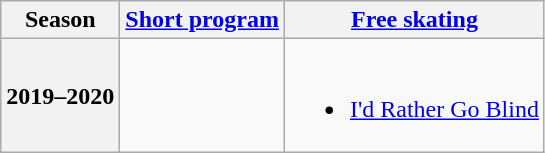<table class=wikitable style=text-align:center>
<tr>
<th>Season</th>
<th><a href='#'>Short program</a></th>
<th><a href='#'>Free skating</a></th>
</tr>
<tr>
<th>2019–2020</th>
<td></td>
<td><br><ul><li><a href='#'>I'd Rather Go Blind</a> <br></li></ul></td>
</tr>
</table>
